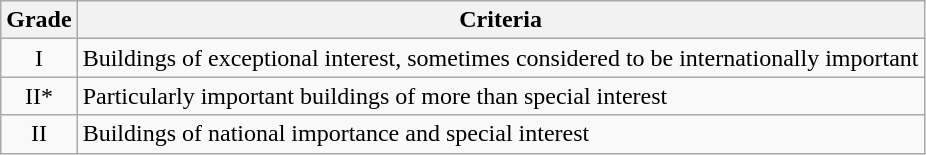<table class="wikitable">
<tr>
<th>Grade</th>
<th>Criteria</th>
</tr>
<tr>
<td align="center" >I</td>
<td>Buildings of exceptional interest, sometimes considered to be internationally important</td>
</tr>
<tr>
<td align="center" >II*</td>
<td>Particularly important buildings of more than special interest</td>
</tr>
<tr>
<td align="center" >II</td>
<td>Buildings of national importance and special interest</td>
</tr>
</table>
